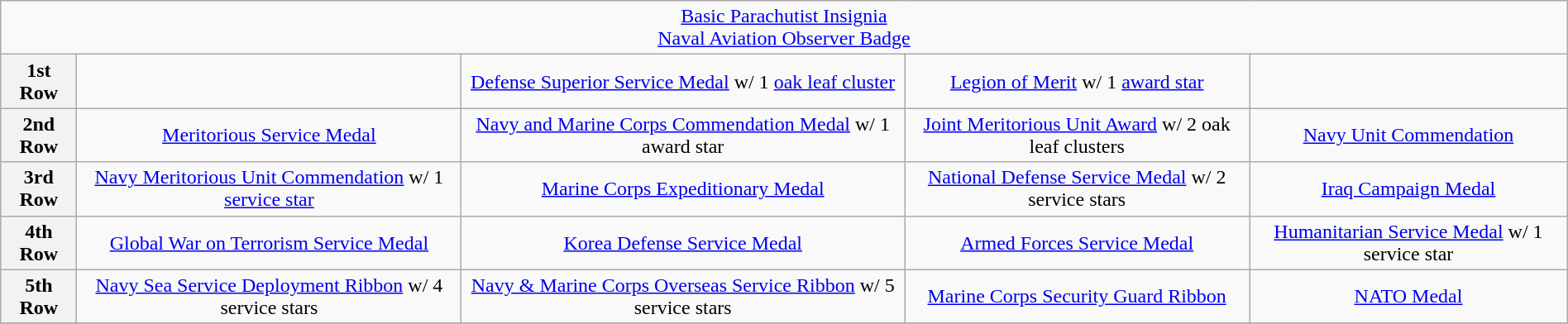<table class="wikitable" style="margin:1em auto; text-align:center;">
<tr>
<td colspan="5"><a href='#'>Basic Parachutist Insignia</a><br><a href='#'>Naval Aviation Observer Badge</a></td>
</tr>
<tr>
<th>1st Row</th>
<td></td>
<td><a href='#'>Defense Superior Service Medal</a> w/ 1 <a href='#'>oak leaf cluster</a></td>
<td><a href='#'>Legion of Merit</a> w/ 1 <a href='#'>award star</a></td>
<td></td>
</tr>
<tr>
<th>2nd Row</th>
<td><a href='#'>Meritorious Service Medal</a></td>
<td><a href='#'>Navy and Marine Corps Commendation Medal</a> w/ 1 award star</td>
<td><a href='#'>Joint Meritorious Unit Award</a> w/ 2 oak leaf clusters</td>
<td><a href='#'>Navy Unit Commendation</a></td>
</tr>
<tr>
<th>3rd Row</th>
<td><a href='#'>Navy Meritorious Unit Commendation</a> w/ 1 <a href='#'>service star</a></td>
<td><a href='#'>Marine Corps Expeditionary Medal</a></td>
<td><a href='#'>National Defense Service Medal</a> w/ 2 service stars</td>
<td><a href='#'>Iraq Campaign Medal</a></td>
</tr>
<tr>
<th>4th Row</th>
<td><a href='#'>Global War on Terrorism Service Medal</a></td>
<td><a href='#'>Korea Defense Service Medal</a></td>
<td><a href='#'>Armed Forces Service Medal</a></td>
<td><a href='#'>Humanitarian Service Medal</a> w/ 1 service star</td>
</tr>
<tr>
<th>5th Row</th>
<td><a href='#'>Navy Sea Service Deployment Ribbon</a> w/ 4 service stars</td>
<td><a href='#'>Navy & Marine Corps Overseas Service Ribbon</a> w/ 5 service stars</td>
<td><a href='#'>Marine Corps Security Guard Ribbon</a></td>
<td><a href='#'>NATO Medal</a></td>
</tr>
<tr>
</tr>
</table>
